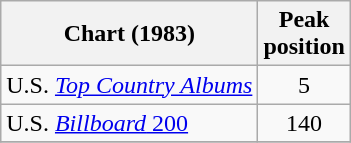<table class="wikitable">
<tr>
<th>Chart (1983)</th>
<th>Peak<br>position<br></th>
</tr>
<tr>
<td>U.S. <em><a href='#'>Top Country Albums</a></em></td>
<td align="center">5</td>
</tr>
<tr>
<td>U.S. <a href='#'><em>Billboard</em> 200</a></td>
<td align="center">140</td>
</tr>
<tr>
</tr>
</table>
